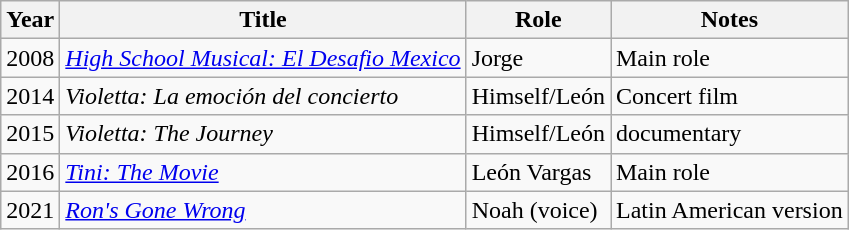<table class="wikitable sortable">
<tr>
<th scope="col">Year</th>
<th scope="col">Title</th>
<th scope="col">Role</th>
<th scope="col" class="unsortable">Notes</th>
</tr>
<tr>
<td>2008</td>
<td><em><a href='#'>High School Musical: El Desafio Mexico</a></em></td>
<td>Jorge</td>
<td>Main role</td>
</tr>
<tr>
<td>2014</td>
<td><em>Violetta: La emoción del concierto</em></td>
<td>Himself/León</td>
<td>Concert film</td>
</tr>
<tr>
<td>2015</td>
<td><em>Violetta: The Journey</em></td>
<td>Himself/León</td>
<td>documentary</td>
</tr>
<tr>
<td>2016</td>
<td><em><a href='#'>Tini: The Movie</a></em></td>
<td>León Vargas</td>
<td>Main role</td>
</tr>
<tr>
<td>2021</td>
<td><em><a href='#'>Ron's Gone Wrong</a></em></td>
<td>Noah (voice)</td>
<td>Latin American version</td>
</tr>
</table>
